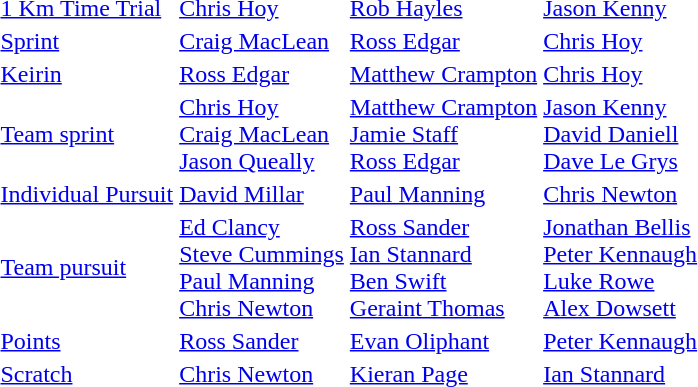<table>
<tr style="background:#ccc;">
</tr>
<tr>
<td><a href='#'>1 Km Time Trial</a></td>
<td><a href='#'>Chris Hoy</a></td>
<td><a href='#'>Rob Hayles</a></td>
<td><a href='#'>Jason Kenny</a></td>
</tr>
<tr>
<td><a href='#'>Sprint</a></td>
<td><a href='#'>Craig MacLean</a></td>
<td><a href='#'>Ross Edgar</a></td>
<td><a href='#'>Chris Hoy</a></td>
</tr>
<tr>
<td><a href='#'>Keirin</a></td>
<td><a href='#'>Ross Edgar</a></td>
<td><a href='#'>Matthew Crampton</a></td>
<td><a href='#'>Chris Hoy</a></td>
</tr>
<tr>
<td><a href='#'>Team sprint</a></td>
<td><a href='#'>Chris Hoy</a><br> <a href='#'>Craig MacLean</a> <br><a href='#'>Jason Queally</a></td>
<td><a href='#'>Matthew Crampton</a><br> <a href='#'>Jamie Staff</a> <br> <a href='#'>Ross Edgar</a></td>
<td><a href='#'>Jason Kenny</a><br> <a href='#'>David Daniell</a> <br><a href='#'>Dave Le Grys</a></td>
</tr>
<tr>
<td><a href='#'>Individual Pursuit</a></td>
<td><a href='#'>David Millar</a></td>
<td><a href='#'>Paul Manning</a></td>
<td><a href='#'>Chris Newton</a></td>
</tr>
<tr>
<td><a href='#'>Team pursuit</a></td>
<td><a href='#'>Ed Clancy</a><br> <a href='#'>Steve Cummings</a><br> <a href='#'>Paul Manning</a> <br> <a href='#'>Chris Newton</a></td>
<td><a href='#'>Ross Sander</a><br> <a href='#'>Ian Stannard</a><br> <a href='#'>Ben Swift</a><br> <a href='#'>Geraint Thomas</a></td>
<td><a href='#'>Jonathan Bellis</a><br> <a href='#'>Peter Kennaugh</a><br> <a href='#'>Luke Rowe</a> <br> <a href='#'>Alex Dowsett</a></td>
</tr>
<tr>
<td><a href='#'>Points</a></td>
<td><a href='#'>Ross Sander</a></td>
<td><a href='#'>Evan Oliphant</a></td>
<td><a href='#'>Peter Kennaugh</a></td>
</tr>
<tr>
<td><a href='#'>Scratch</a></td>
<td><a href='#'>Chris Newton</a></td>
<td><a href='#'>Kieran Page</a></td>
<td><a href='#'>Ian Stannard</a></td>
</tr>
</table>
